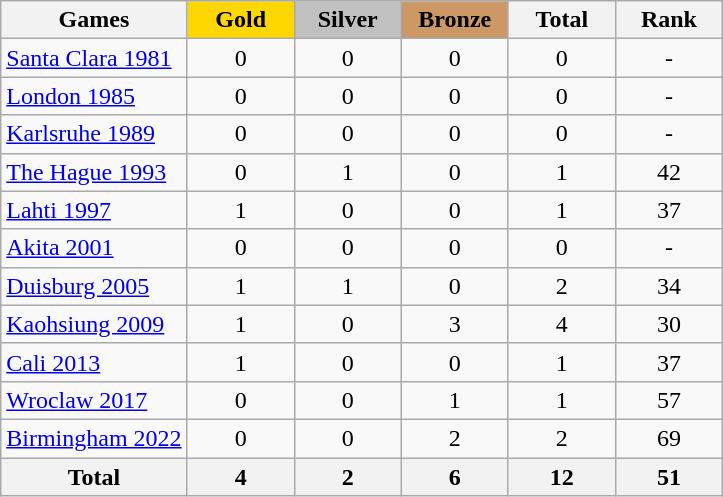<table class="wikitable sortable" style="margin-top:0em; text-align:center; font-size:100%;">
<tr>
<th>Games</th>
<th style="background:gold; width:4em;"><strong>Gold</strong></th>
<th style="background:silver; width:4em;"><strong>Silver</strong></th>
<th style="background:#cc9966; width:4em;"><strong>Bronze</strong></th>
<th style="width:4em;">Total</th>
<th style="width:4em;">Rank</th>
</tr>
<tr>
<td align=left> <a href='#'>Santa Clara 1981</a></td>
<td>0</td>
<td>0</td>
<td>0</td>
<td>0</td>
<td>-</td>
</tr>
<tr>
<td align=left> <a href='#'>London 1985</a></td>
<td>0</td>
<td>0</td>
<td>0</td>
<td>0</td>
<td>-</td>
</tr>
<tr>
<td align=left> <a href='#'>Karlsruhe 1989</a></td>
<td>0</td>
<td>0</td>
<td>0</td>
<td>0</td>
<td>-</td>
</tr>
<tr>
<td align=left> <a href='#'>The Hague 1993</a></td>
<td>0</td>
<td>1</td>
<td>0</td>
<td>1</td>
<td>42</td>
</tr>
<tr>
<td align=left> <a href='#'>Lahti 1997</a></td>
<td>1</td>
<td>0</td>
<td>0</td>
<td>1</td>
<td>37</td>
</tr>
<tr>
<td align=left> <a href='#'>Akita 2001</a></td>
<td>0</td>
<td>0</td>
<td>0</td>
<td>0</td>
<td>-</td>
</tr>
<tr>
<td align=left> <a href='#'>Duisburg 2005</a></td>
<td>1</td>
<td>1</td>
<td>0</td>
<td>2</td>
<td>34</td>
</tr>
<tr>
<td align=left> <a href='#'>Kaohsiung 2009</a></td>
<td>1</td>
<td>0</td>
<td>3</td>
<td>4</td>
<td>30</td>
</tr>
<tr>
<td align=left> <a href='#'>Cali 2013</a></td>
<td>1</td>
<td>0</td>
<td>0</td>
<td>1</td>
<td>37</td>
</tr>
<tr>
<td align=left> <a href='#'>Wroclaw 2017</a></td>
<td>0</td>
<td>0</td>
<td>1</td>
<td>1</td>
<td>57</td>
</tr>
<tr>
<td align=left> <a href='#'>Birmingham 2022</a></td>
<td>0</td>
<td>0</td>
<td>2</td>
<td>2</td>
<td>69</td>
</tr>
<tr>
<th>Total</th>
<th>4</th>
<th>2</th>
<th>6</th>
<th>12</th>
<th>51</th>
</tr>
</table>
